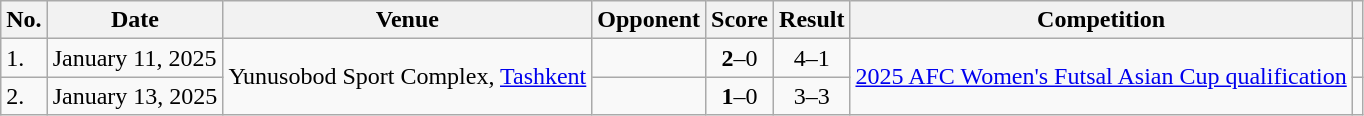<table class="wikitable">
<tr>
<th>No.</th>
<th>Date</th>
<th>Venue</th>
<th>Opponent</th>
<th>Score</th>
<th>Result</th>
<th>Competition</th>
<th></th>
</tr>
<tr>
<td>1.</td>
<td>January 11, 2025</td>
<td rowspan=2>Yunusobod Sport Complex, <a href='#'>Tashkent</a></td>
<td></td>
<td align=center><strong>2</strong>–0</td>
<td align=center>4–1</td>
<td rowspan=2><a href='#'>2025 AFC Women's Futsal Asian Cup qualification</a></td>
<td></td>
</tr>
<tr>
<td>2.</td>
<td>January 13, 2025</td>
<td></td>
<td align=center><strong>1</strong>–0</td>
<td align=center>3–3</td>
<td></td>
</tr>
</table>
